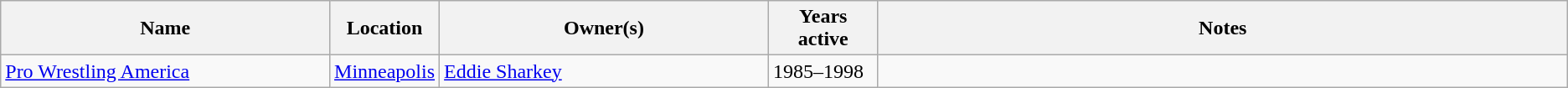<table class=wikitable>
<tr>
<th style="width:21%;">Name</th>
<th style="width:7%;">Location</th>
<th style="width:21%;">Owner(s)</th>
<th style="width:7%;">Years active</th>
<th style="width:55%;">Notes</th>
</tr>
<tr>
<td><a href='#'>Pro Wrestling America</a></td>
<td><a href='#'>Minneapolis</a></td>
<td><a href='#'>Eddie Sharkey</a></td>
<td>1985–1998</td>
<td></td>
</tr>
</table>
